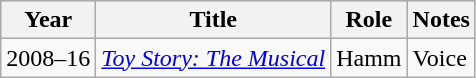<table class="wikitable">
<tr style="background:#b0c4; text-align:center;">
<th>Year</th>
<th>Title</th>
<th>Role</th>
<th>Notes</th>
</tr>
<tr>
<td>2008–16</td>
<td><em><a href='#'>Toy Story: The Musical</a></em></td>
<td>Hamm</td>
<td>Voice</td>
</tr>
</table>
